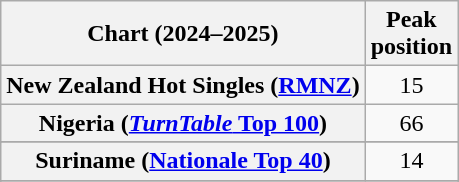<table class="wikitable sortable plainrowheaders" style="text-align:center">
<tr>
<th scope="col">Chart (2024–2025)</th>
<th scope="col">Peak<br>position</th>
</tr>
<tr>
<th scope="row">New Zealand Hot Singles (<a href='#'>RMNZ</a>)</th>
<td>15</td>
</tr>
<tr>
<th scope="row">Nigeria (<a href='#'><em>TurnTable</em> Top 100</a>)</th>
<td>66</td>
</tr>
<tr>
</tr>
<tr>
<th scope="row">Suriname (<a href='#'>Nationale Top 40</a>)</th>
<td>14</td>
</tr>
<tr>
</tr>
<tr>
</tr>
<tr>
</tr>
<tr>
</tr>
<tr>
</tr>
</table>
